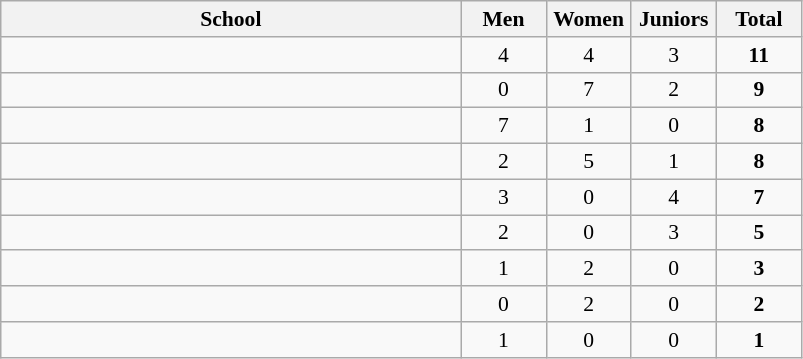<table class="wikitable sortable" style="font-size:90%;">
<tr>
<th width=300px>School</th>
<th width="50px">Men</th>
<th width="50px">Women</th>
<th width="50px">Juniors</th>
<th width="50px">Total</th>
</tr>
<tr align="center">
<td align="left"></td>
<td>4</td>
<td>4</td>
<td>3</td>
<td><strong>11</strong></td>
</tr>
<tr align="center">
<td align="left"></td>
<td>0</td>
<td>7</td>
<td>2</td>
<td><strong>9</strong></td>
</tr>
<tr align="center">
<td align="left"></td>
<td>7</td>
<td>1</td>
<td>0</td>
<td><strong>8</strong></td>
</tr>
<tr align="center">
<td align="left"></td>
<td>2</td>
<td>5</td>
<td>1</td>
<td><strong>8</strong></td>
</tr>
<tr align="center">
<td align="left"></td>
<td>3</td>
<td>0</td>
<td>4</td>
<td><strong>7</strong></td>
</tr>
<tr align="center">
<td align="left"></td>
<td>2</td>
<td>0</td>
<td>3</td>
<td><strong>5</strong></td>
</tr>
<tr align="center">
<td align="left"></td>
<td>1</td>
<td>2</td>
<td>0</td>
<td><strong>3</strong></td>
</tr>
<tr align="center">
<td align="left"></td>
<td>0</td>
<td>2</td>
<td>0</td>
<td><strong>2</strong></td>
</tr>
<tr align="center">
<td align="left"></td>
<td>1</td>
<td>0</td>
<td>0</td>
<td><strong>1</strong></td>
</tr>
</table>
